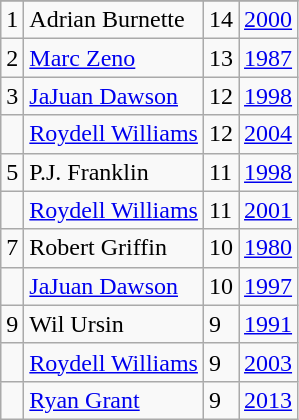<table class="wikitable">
<tr>
</tr>
<tr>
<td>1</td>
<td>Adrian Burnette</td>
<td>14</td>
<td><a href='#'>2000</a></td>
</tr>
<tr>
<td>2</td>
<td><a href='#'>Marc Zeno</a></td>
<td>13</td>
<td><a href='#'>1987</a></td>
</tr>
<tr>
<td>3</td>
<td><a href='#'>JaJuan Dawson</a></td>
<td>12</td>
<td><a href='#'>1998</a></td>
</tr>
<tr>
<td></td>
<td><a href='#'>Roydell Williams</a></td>
<td>12</td>
<td><a href='#'>2004</a></td>
</tr>
<tr>
<td>5</td>
<td>P.J. Franklin</td>
<td>11</td>
<td><a href='#'>1998</a></td>
</tr>
<tr>
<td></td>
<td><a href='#'>Roydell Williams</a></td>
<td>11</td>
<td><a href='#'>2001</a></td>
</tr>
<tr>
<td>7</td>
<td>Robert Griffin</td>
<td>10</td>
<td><a href='#'>1980</a></td>
</tr>
<tr>
<td></td>
<td><a href='#'>JaJuan Dawson</a></td>
<td>10</td>
<td><a href='#'>1997</a></td>
</tr>
<tr>
<td>9</td>
<td>Wil Ursin</td>
<td>9</td>
<td><a href='#'>1991</a></td>
</tr>
<tr>
<td></td>
<td><a href='#'>Roydell Williams</a></td>
<td>9</td>
<td><a href='#'>2003</a></td>
</tr>
<tr>
<td></td>
<td><a href='#'>Ryan Grant</a></td>
<td>9</td>
<td><a href='#'>2013</a></td>
</tr>
</table>
